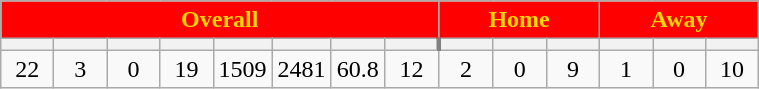<table class="wikitable">
<tr>
<th colspan=8 style="background:red; color:gold">Overall</th>
<th colspan=3 style="background:red; color:gold">Home</th>
<th colspan=5 style="background:red; color:gold">Away</th>
</tr>
<tr>
<th width=28></th>
<th width=28></th>
<th width=28></th>
<th width=28></th>
<th width=28></th>
<th width=28></th>
<th width=28></th>
<th width=28 style="border-right:3px solid grey;"></th>
<th width=28></th>
<th width=28></th>
<th width=28></th>
<th width=28></th>
<th width=28></th>
<th width=28></th>
</tr>
<tr style="text-align: center">
<td>22</td>
<td>3</td>
<td>0</td>
<td>19</td>
<td>1509</td>
<td>2481</td>
<td>60.8</td>
<td>12</td>
<td>2</td>
<td>0</td>
<td>9</td>
<td>1</td>
<td>0</td>
<td>10</td>
</tr>
</table>
